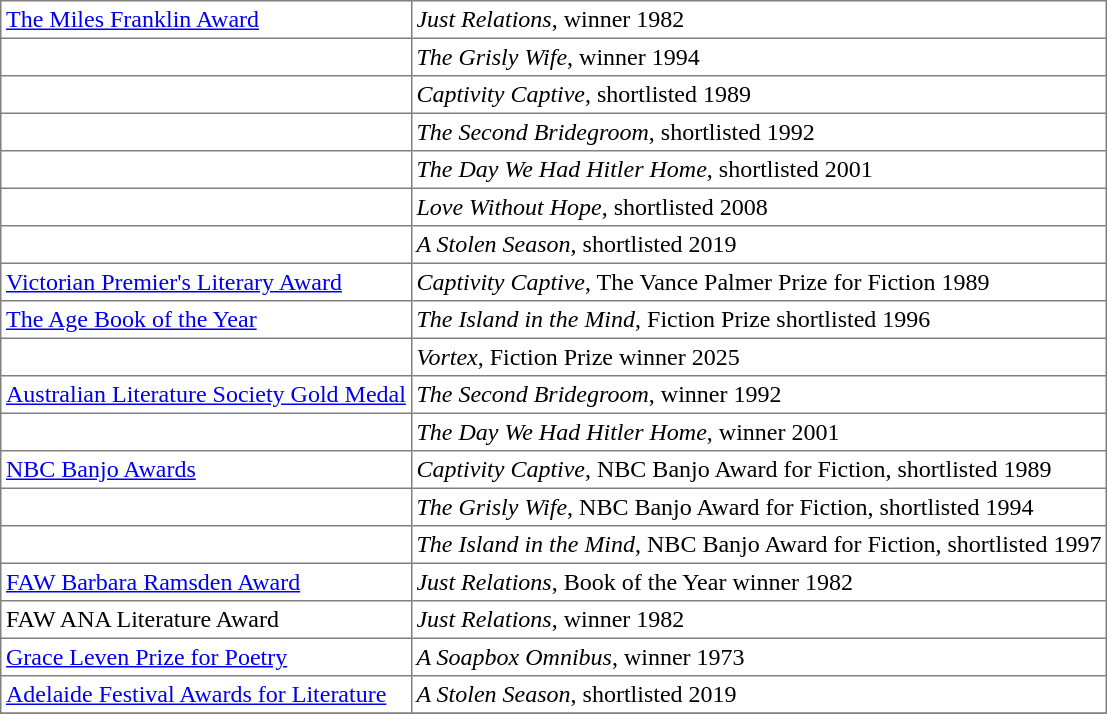<table border="1" cellpadding="3" style="border-collapse:collapse;">
<tr>
<td><a href='#'>The Miles Franklin Award</a></td>
<td><em>Just Relations</em>, winner 1982</td>
</tr>
<tr>
<td></td>
<td><em>The Grisly Wife</em>, winner 1994</td>
</tr>
<tr>
<td></td>
<td><em>Captivity Captive</em>, shortlisted 1989</td>
</tr>
<tr>
<td></td>
<td><em>The Second Bridegroom</em>, shortlisted 1992</td>
</tr>
<tr>
<td></td>
<td><em>The Day We Had Hitler Home</em>, shortlisted 2001</td>
</tr>
<tr>
<td></td>
<td><em>Love Without Hope</em>, shortlisted 2008</td>
</tr>
<tr>
<td></td>
<td><em>A Stolen Season</em>, shortlisted 2019</td>
</tr>
<tr>
<td><a href='#'>Victorian Premier's Literary Award</a></td>
<td><em>Captivity Captive</em>, The Vance Palmer Prize for Fiction 1989</td>
</tr>
<tr>
<td><a href='#'>The Age Book of the Year</a></td>
<td><em>The Island in the Mind</em>, Fiction Prize shortlisted 1996</td>
</tr>
<tr>
<td></td>
<td><em>Vortex</em>, Fiction Prize winner 2025</td>
</tr>
<tr>
<td><a href='#'>Australian Literature Society Gold Medal</a></td>
<td><em>The Second Bridegroom</em>, winner 1992</td>
</tr>
<tr>
<td></td>
<td><em>The Day We Had Hitler Home</em>, winner 2001</td>
</tr>
<tr>
<td><a href='#'>NBC Banjo Awards</a></td>
<td><em>Captivity Captive</em>, NBC Banjo Award for Fiction, shortlisted 1989</td>
</tr>
<tr>
<td></td>
<td><em>The Grisly Wife</em>, NBC Banjo Award for Fiction, shortlisted 1994</td>
</tr>
<tr>
<td></td>
<td><em>The Island in the Mind</em>, NBC Banjo Award for Fiction, shortlisted 1997</td>
</tr>
<tr>
<td><a href='#'>FAW Barbara Ramsden Award</a></td>
<td><em>Just Relations</em>, Book of the Year winner 1982</td>
</tr>
<tr>
<td>FAW ANA Literature Award</td>
<td><em>Just Relations</em>, winner 1982</td>
</tr>
<tr>
<td><a href='#'>Grace Leven Prize for Poetry</a></td>
<td><em>A Soapbox Omnibus</em>, winner 1973</td>
</tr>
<tr>
<td><a href='#'>Adelaide Festival Awards for Literature</a></td>
<td><em>A Stolen Season</em>, shortlisted 2019</td>
</tr>
<tr>
</tr>
</table>
